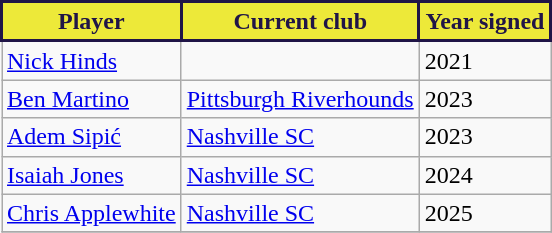<table class="wikitable" style="text-align:center">
<tr>
<th style="background:#EDE939; color:#201547; border:2px solid #201547;">Player</th>
<th style="background:#EDE939; color:#201547; border:2px solid #201547;">Current club</th>
<th style="background:#EDE939; color:#201547; border:2px solid #201547;">Year signed</th>
</tr>
<tr>
<td align=left> <a href='#'>Nick Hinds</a></td>
<td align=left></td>
<td align=left>2021</td>
</tr>
<tr>
<td align=left> <a href='#'>Ben Martino</a></td>
<td align=left> <a href='#'>Pittsburgh Riverhounds</a></td>
<td align=left>2023</td>
</tr>
<tr>
<td align=left> <a href='#'>Adem Sipić</a></td>
<td align=left> <a href='#'>Nashville SC</a></td>
<td align=left>2023</td>
</tr>
<tr>
<td align=left> <a href='#'>Isaiah Jones</a></td>
<td align=left> <a href='#'>Nashville SC</a></td>
<td align=left>2024</td>
</tr>
<tr>
<td align=left> <a href='#'>Chris Applewhite</a></td>
<td align=left> <a href='#'>Nashville SC</a></td>
<td align=left>2025</td>
</tr>
<tr>
</tr>
</table>
